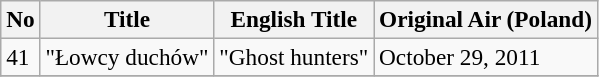<table class="sortable wikitable" style="font-size:97%;">
<tr>
<th>No</th>
<th>Title</th>
<th>English Title</th>
<th>Original Air (Poland)</th>
</tr>
<tr>
<td>41</td>
<td>"Łowcy duchów"</td>
<td>"Ghost hunters"</td>
<td>October 29, 2011</td>
</tr>
<tr>
</tr>
</table>
